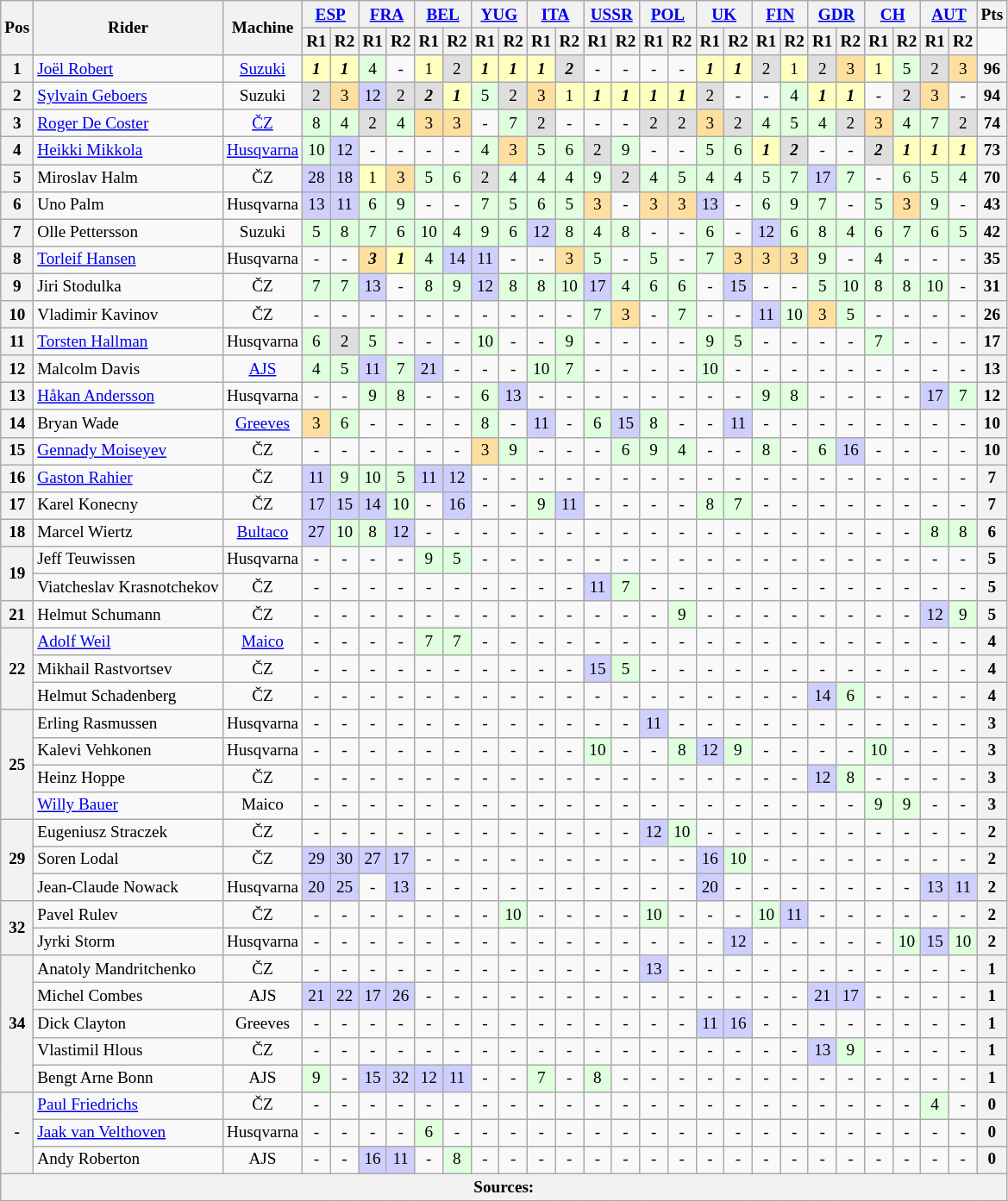<table class="wikitable" style="text-align:center; font-size:80%">
<tr>
<th valign="middle" rowspan=2>Pos</th>
<th valign="middle" rowspan=2>Rider</th>
<th valign="middle" rowspan=2>Machine</th>
<th colspan=2><a href='#'>ESP</a><br></th>
<th colspan=2><a href='#'>FRA</a><br></th>
<th colspan=2><a href='#'>BEL</a><br></th>
<th colspan=2><a href='#'>YUG</a><br></th>
<th colspan=2><a href='#'>ITA</a><br></th>
<th colspan=2><a href='#'>USSR</a><br></th>
<th colspan=2><a href='#'>POL</a><br></th>
<th colspan=2><a href='#'>UK</a><br></th>
<th colspan=2><a href='#'>FIN</a><br></th>
<th colspan=2><a href='#'>GDR</a><br></th>
<th colspan=2><a href='#'>CH</a><br></th>
<th colspan=2><a href='#'>AUT</a><br></th>
<th valign="middle">Pts</th>
</tr>
<tr>
<th>R1</th>
<th>R2</th>
<th>R1</th>
<th>R2</th>
<th>R1</th>
<th>R2</th>
<th>R1</th>
<th>R2</th>
<th>R1</th>
<th>R2</th>
<th>R1</th>
<th>R2</th>
<th>R1</th>
<th>R2</th>
<th>R1</th>
<th>R2</th>
<th>R1</th>
<th>R2</th>
<th>R1</th>
<th>R2</th>
<th>R1</th>
<th>R2</th>
<th>R1</th>
<th>R2</th>
</tr>
<tr>
<th>1</th>
<td align=left> <a href='#'>Joël Robert</a></td>
<td><a href='#'>Suzuki</a></td>
<td style="background:#ffffbf;"><strong><em>1</em></strong></td>
<td style="background:#ffffbf;"><strong><em>1</em></strong></td>
<td style="background:#dfffdf;">4</td>
<td>-</td>
<td style="background:#ffffbf;">1</td>
<td style="background:#dfdfdf;">2</td>
<td style="background:#ffffbf;"><strong><em>1</em></strong></td>
<td style="background:#ffffbf;"><strong><em>1</em></strong></td>
<td style="background:#ffffbf;"><strong><em>1</em></strong></td>
<td style="background:#dfdfdf;"><strong><em>2</em></strong></td>
<td>-</td>
<td>-</td>
<td>-</td>
<td>-</td>
<td style="background:#ffffbf;"><strong><em>1</em></strong></td>
<td style="background:#ffffbf;"><strong><em>1</em></strong></td>
<td style="background:#dfdfdf;">2</td>
<td style="background:#ffffbf;">1</td>
<td style="background:#dfdfdf;">2</td>
<td style="background:#ffdf9f;">3</td>
<td style="background:#ffffbf;">1</td>
<td style="background:#dfffdf;">5</td>
<td style="background:#dfdfdf;">2</td>
<td style="background:#ffdf9f;">3</td>
<th>96</th>
</tr>
<tr>
<th>2</th>
<td align=left> <a href='#'>Sylvain Geboers</a></td>
<td>Suzuki</td>
<td style="background:#dfdfdf;">2</td>
<td style="background:#ffdf9f;">3</td>
<td style="background:#cfcfff;">12</td>
<td style="background:#dfdfdf;">2</td>
<td style="background:#dfdfdf;"><strong><em>2</em></strong></td>
<td style="background:#ffffbf;"><strong><em>1</em></strong></td>
<td style="background:#dfffdf;">5</td>
<td style="background:#dfdfdf;">2</td>
<td style="background:#ffdf9f;">3</td>
<td style="background:#ffffbf;">1</td>
<td style="background:#ffffbf;"><strong><em>1</em></strong></td>
<td style="background:#ffffbf;"><strong><em>1</em></strong></td>
<td style="background:#ffffbf;"><strong><em>1</em></strong></td>
<td style="background:#ffffbf;"><strong><em>1</em></strong></td>
<td style="background:#dfdfdf;">2</td>
<td>-</td>
<td>-</td>
<td style="background:#dfffdf;">4</td>
<td style="background:#ffffbf;"><strong><em>1</em></strong></td>
<td style="background:#ffffbf;"><strong><em>1</em></strong></td>
<td>-</td>
<td style="background:#dfdfdf;">2</td>
<td style="background:#ffdf9f;">3</td>
<td>-</td>
<th>94</th>
</tr>
<tr>
<th>3</th>
<td align=left> <a href='#'>Roger De Coster</a></td>
<td><a href='#'>ČZ</a></td>
<td style="background:#dfffdf;">8</td>
<td style="background:#dfffdf;">4</td>
<td style="background:#dfdfdf;">2</td>
<td style="background:#dfffdf;">4</td>
<td style="background:#ffdf9f;">3</td>
<td style="background:#ffdf9f;">3</td>
<td>-</td>
<td style="background:#dfffdf;">7</td>
<td style="background:#dfdfdf;">2</td>
<td>-</td>
<td>-</td>
<td>-</td>
<td style="background:#dfdfdf;">2</td>
<td style="background:#dfdfdf;">2</td>
<td style="background:#ffdf9f;">3</td>
<td style="background:#dfdfdf;">2</td>
<td style="background:#dfffdf;">4</td>
<td style="background:#dfffdf;">5</td>
<td style="background:#dfffdf;">4</td>
<td style="background:#dfdfdf;">2</td>
<td style="background:#ffdf9f;">3</td>
<td style="background:#dfffdf;">4</td>
<td style="background:#dfffdf;">7</td>
<td style="background:#dfdfdf;">2</td>
<th>74</th>
</tr>
<tr>
<th>4</th>
<td align=left> <a href='#'>Heikki Mikkola</a></td>
<td><a href='#'>Husqvarna</a></td>
<td style="background:#dfffdf;">10</td>
<td style="background:#cfcfff;">12</td>
<td>-</td>
<td>-</td>
<td>-</td>
<td>-</td>
<td style="background:#dfffdf;">4</td>
<td style="background:#ffdf9f;">3</td>
<td style="background:#dfffdf;">5</td>
<td style="background:#dfffdf;">6</td>
<td style="background:#dfdfdf;">2</td>
<td style="background:#dfffdf;">9</td>
<td>-</td>
<td>-</td>
<td style="background:#dfffdf;">5</td>
<td style="background:#dfffdf;">6</td>
<td style="background:#ffffbf;"><strong><em>1</em></strong></td>
<td style="background:#dfdfdf;"><strong><em>2</em></strong></td>
<td>-</td>
<td>-</td>
<td style="background:#dfdfdf;"><strong><em>2</em></strong></td>
<td style="background:#ffffbf;"><strong><em>1</em></strong></td>
<td style="background:#ffffbf;"><strong><em>1</em></strong></td>
<td style="background:#ffffbf;"><strong><em>1</em></strong></td>
<th>73</th>
</tr>
<tr>
<th>5</th>
<td align=left> Miroslav Halm</td>
<td>ČZ</td>
<td style="background:#cfcfff;">28</td>
<td style="background:#cfcfff;">18</td>
<td style="background:#ffffbf;">1</td>
<td style="background:#ffdf9f;">3</td>
<td style="background:#dfffdf;">5</td>
<td style="background:#dfffdf;">6</td>
<td style="background:#dfdfdf;">2</td>
<td style="background:#dfffdf;">4</td>
<td style="background:#dfffdf;">4</td>
<td style="background:#dfffdf;">4</td>
<td style="background:#dfffdf;">9</td>
<td style="background:#dfdfdf;">2</td>
<td style="background:#dfffdf;">4</td>
<td style="background:#dfffdf;">5</td>
<td style="background:#dfffdf;">4</td>
<td style="background:#dfffdf;">4</td>
<td style="background:#dfffdf;">5</td>
<td style="background:#dfffdf;">7</td>
<td style="background:#cfcfff;">17</td>
<td style="background:#dfffdf;">7</td>
<td>-</td>
<td style="background:#dfffdf;">6</td>
<td style="background:#dfffdf;">5</td>
<td style="background:#dfffdf;">4</td>
<th>70</th>
</tr>
<tr>
<th>6</th>
<td align=left> Uno Palm</td>
<td>Husqvarna</td>
<td style="background:#cfcfff;">13</td>
<td style="background:#cfcfff;">11</td>
<td style="background:#dfffdf;">6</td>
<td style="background:#dfffdf;">9</td>
<td>-</td>
<td>-</td>
<td style="background:#dfffdf;">7</td>
<td style="background:#dfffdf;">5</td>
<td style="background:#dfffdf;">6</td>
<td style="background:#dfffdf;">5</td>
<td style="background:#ffdf9f;">3</td>
<td>-</td>
<td style="background:#ffdf9f;">3</td>
<td style="background:#ffdf9f;">3</td>
<td style="background:#cfcfff;">13</td>
<td>-</td>
<td style="background:#dfffdf;">6</td>
<td style="background:#dfffdf;">9</td>
<td style="background:#dfffdf;">7</td>
<td>-</td>
<td style="background:#dfffdf;">5</td>
<td style="background:#ffdf9f;">3</td>
<td style="background:#dfffdf;">9</td>
<td>-</td>
<th>43</th>
</tr>
<tr>
<th>7</th>
<td align=left> Olle Pettersson</td>
<td>Suzuki</td>
<td style="background:#dfffdf;">5</td>
<td style="background:#dfffdf;">8</td>
<td style="background:#dfffdf;">7</td>
<td style="background:#dfffdf;">6</td>
<td style="background:#dfffdf;">10</td>
<td style="background:#dfffdf;">4</td>
<td style="background:#dfffdf;">9</td>
<td style="background:#dfffdf;">6</td>
<td style="background:#cfcfff;">12</td>
<td style="background:#dfffdf;">8</td>
<td style="background:#dfffdf;">4</td>
<td style="background:#dfffdf;">8</td>
<td>-</td>
<td>-</td>
<td style="background:#dfffdf;">6</td>
<td>-</td>
<td style="background:#cfcfff;">12</td>
<td style="background:#dfffdf;">6</td>
<td style="background:#dfffdf;">8</td>
<td style="background:#dfffdf;">4</td>
<td style="background:#dfffdf;">6</td>
<td style="background:#dfffdf;">7</td>
<td style="background:#dfffdf;">6</td>
<td style="background:#dfffdf;">5</td>
<th>42</th>
</tr>
<tr>
<th>8</th>
<td align=left> <a href='#'>Torleif Hansen</a></td>
<td>Husqvarna</td>
<td>-</td>
<td>-</td>
<td style="background:#ffdf9f;"><strong><em>3</em></strong></td>
<td style="background:#ffffbf;"><strong><em>1</em></strong></td>
<td style="background:#dfffdf;">4</td>
<td style="background:#cfcfff;">14</td>
<td style="background:#cfcfff;">11</td>
<td>-</td>
<td>-</td>
<td style="background:#ffdf9f;">3</td>
<td style="background:#dfffdf;">5</td>
<td>-</td>
<td style="background:#dfffdf;">5</td>
<td>-</td>
<td style="background:#dfffdf;">7</td>
<td style="background:#ffdf9f;">3</td>
<td style="background:#ffdf9f;">3</td>
<td style="background:#ffdf9f;">3</td>
<td style="background:#dfffdf;">9</td>
<td>-</td>
<td style="background:#dfffdf;">4</td>
<td>-</td>
<td>-</td>
<td>-</td>
<th>35</th>
</tr>
<tr>
<th>9</th>
<td align=left> Jiri Stodulka</td>
<td>ČZ</td>
<td style="background:#dfffdf;">7</td>
<td style="background:#dfffdf;">7</td>
<td style="background:#cfcfff;">13</td>
<td>-</td>
<td style="background:#dfffdf;">8</td>
<td style="background:#dfffdf;">9</td>
<td style="background:#cfcfff;">12</td>
<td style="background:#dfffdf;">8</td>
<td style="background:#dfffdf;">8</td>
<td style="background:#dfffdf;">10</td>
<td style="background:#cfcfff;">17</td>
<td style="background:#dfffdf;">4</td>
<td style="background:#dfffdf;">6</td>
<td style="background:#dfffdf;">6</td>
<td>-</td>
<td style="background:#cfcfff;">15</td>
<td>-</td>
<td>-</td>
<td style="background:#dfffdf;">5</td>
<td style="background:#dfffdf;">10</td>
<td style="background:#dfffdf;">8</td>
<td style="background:#dfffdf;">8</td>
<td style="background:#dfffdf;">10</td>
<td>-</td>
<th>31</th>
</tr>
<tr>
<th>10</th>
<td align=left> Vladimir Kavinov</td>
<td>ČZ</td>
<td>-</td>
<td>-</td>
<td>-</td>
<td>-</td>
<td>-</td>
<td>-</td>
<td>-</td>
<td>-</td>
<td>-</td>
<td>-</td>
<td style="background:#dfffdf;">7</td>
<td style="background:#ffdf9f;">3</td>
<td>-</td>
<td style="background:#dfffdf;">7</td>
<td>-</td>
<td>-</td>
<td style="background:#cfcfff;">11</td>
<td style="background:#dfffdf;">10</td>
<td style="background:#ffdf9f;">3</td>
<td style="background:#dfffdf;">5</td>
<td>-</td>
<td>-</td>
<td>-</td>
<td>-</td>
<th>26</th>
</tr>
<tr>
<th>11</th>
<td align=left> <a href='#'>Torsten Hallman</a></td>
<td>Husqvarna</td>
<td style="background:#dfffdf;">6</td>
<td style="background:#dfdfdf;">2</td>
<td style="background:#dfffdf;">5</td>
<td>-</td>
<td>-</td>
<td>-</td>
<td style="background:#dfffdf;">10</td>
<td>-</td>
<td>-</td>
<td style="background:#dfffdf;">9</td>
<td>-</td>
<td>-</td>
<td>-</td>
<td>-</td>
<td style="background:#dfffdf;">9</td>
<td style="background:#dfffdf;">5</td>
<td>-</td>
<td>-</td>
<td>-</td>
<td>-</td>
<td style="background:#dfffdf;">7</td>
<td>-</td>
<td>-</td>
<td>-</td>
<th>17</th>
</tr>
<tr>
<th>12</th>
<td align=left> Malcolm Davis</td>
<td><a href='#'>AJS</a></td>
<td style="background:#dfffdf;">4</td>
<td style="background:#dfffdf;">5</td>
<td style="background:#cfcfff;">11</td>
<td style="background:#dfffdf;">7</td>
<td style="background:#cfcfff;">21</td>
<td>-</td>
<td>-</td>
<td>-</td>
<td style="background:#dfffdf;">10</td>
<td style="background:#dfffdf;">7</td>
<td>-</td>
<td>-</td>
<td>-</td>
<td>-</td>
<td style="background:#dfffdf;">10</td>
<td>-</td>
<td>-</td>
<td>-</td>
<td>-</td>
<td>-</td>
<td>-</td>
<td>-</td>
<td>-</td>
<td>-</td>
<th>13</th>
</tr>
<tr>
<th>13</th>
<td align=left> <a href='#'>Håkan Andersson</a></td>
<td>Husqvarna</td>
<td>-</td>
<td>-</td>
<td style="background:#dfffdf;">9</td>
<td style="background:#dfffdf;">8</td>
<td>-</td>
<td>-</td>
<td style="background:#dfffdf;">6</td>
<td style="background:#cfcfff;">13</td>
<td>-</td>
<td>-</td>
<td>-</td>
<td>-</td>
<td>-</td>
<td>-</td>
<td>-</td>
<td>-</td>
<td style="background:#dfffdf;">9</td>
<td style="background:#dfffdf;">8</td>
<td>-</td>
<td>-</td>
<td>-</td>
<td>-</td>
<td style="background:#cfcfff;">17</td>
<td style="background:#dfffdf;">7</td>
<th>12</th>
</tr>
<tr>
<th>14</th>
<td align=left> Bryan Wade</td>
<td><a href='#'>Greeves</a></td>
<td style="background:#ffdf9f;">3</td>
<td style="background:#dfffdf;">6</td>
<td>-</td>
<td>-</td>
<td>-</td>
<td>-</td>
<td style="background:#dfffdf;">8</td>
<td>-</td>
<td style="background:#cfcfff;">11</td>
<td>-</td>
<td style="background:#dfffdf;">6</td>
<td style="background:#cfcfff;">15</td>
<td style="background:#dfffdf;">8</td>
<td>-</td>
<td>-</td>
<td style="background:#cfcfff;">11</td>
<td>-</td>
<td>-</td>
<td>-</td>
<td>-</td>
<td>-</td>
<td>-</td>
<td>-</td>
<td>-</td>
<th>10</th>
</tr>
<tr>
<th>15</th>
<td align=left> <a href='#'>Gennady Moiseyev</a></td>
<td>ČZ</td>
<td>-</td>
<td>-</td>
<td>-</td>
<td>-</td>
<td>-</td>
<td>-</td>
<td style="background:#ffdf9f;">3</td>
<td style="background:#dfffdf;">9</td>
<td>-</td>
<td>-</td>
<td>-</td>
<td style="background:#dfffdf;">6</td>
<td style="background:#dfffdf;">9</td>
<td style="background:#dfffdf;">4</td>
<td>-</td>
<td>-</td>
<td style="background:#dfffdf;">8</td>
<td>-</td>
<td style="background:#dfffdf;">6</td>
<td style="background:#cfcfff;">16</td>
<td>-</td>
<td>-</td>
<td>-</td>
<td>-</td>
<th>10</th>
</tr>
<tr>
<th>16</th>
<td align=left> <a href='#'>Gaston Rahier</a></td>
<td>ČZ</td>
<td style="background:#cfcfff;">11</td>
<td style="background:#dfffdf;">9</td>
<td style="background:#dfffdf;">10</td>
<td style="background:#dfffdf;">5</td>
<td style="background:#cfcfff;">11</td>
<td style="background:#cfcfff;">12</td>
<td>-</td>
<td>-</td>
<td>-</td>
<td>-</td>
<td>-</td>
<td>-</td>
<td>-</td>
<td>-</td>
<td>-</td>
<td>-</td>
<td>-</td>
<td>-</td>
<td>-</td>
<td>-</td>
<td>-</td>
<td>-</td>
<td>-</td>
<td>-</td>
<th>7</th>
</tr>
<tr>
<th>17</th>
<td align=left> Karel Konecny</td>
<td>ČZ</td>
<td style="background:#cfcfff;">17</td>
<td style="background:#cfcfff;">15</td>
<td style="background:#cfcfff;">14</td>
<td style="background:#dfffdf;">10</td>
<td>-</td>
<td style="background:#cfcfff;">16</td>
<td>-</td>
<td>-</td>
<td style="background:#dfffdf;">9</td>
<td style="background:#cfcfff;">11</td>
<td>-</td>
<td>-</td>
<td>-</td>
<td>-</td>
<td style="background:#dfffdf;">8</td>
<td style="background:#dfffdf;">7</td>
<td>-</td>
<td>-</td>
<td>-</td>
<td>-</td>
<td>-</td>
<td>-</td>
<td>-</td>
<td>-</td>
<th>7</th>
</tr>
<tr>
<th>18</th>
<td align=left> Marcel Wiertz</td>
<td><a href='#'>Bultaco</a></td>
<td style="background:#cfcfff;">27</td>
<td style="background:#dfffdf;">10</td>
<td style="background:#dfffdf;">8</td>
<td style="background:#cfcfff;">12</td>
<td>-</td>
<td>-</td>
<td>-</td>
<td>-</td>
<td>-</td>
<td>-</td>
<td>-</td>
<td>-</td>
<td>-</td>
<td>-</td>
<td>-</td>
<td>-</td>
<td>-</td>
<td>-</td>
<td>-</td>
<td>-</td>
<td>-</td>
<td>-</td>
<td style="background:#dfffdf;">8</td>
<td style="background:#dfffdf;">8</td>
<th>6</th>
</tr>
<tr>
<th rowspan=2>19</th>
<td align=left> Jeff Teuwissen</td>
<td>Husqvarna</td>
<td>-</td>
<td>-</td>
<td>-</td>
<td>-</td>
<td style="background:#dfffdf;">9</td>
<td style="background:#dfffdf;">5</td>
<td>-</td>
<td>-</td>
<td>-</td>
<td>-</td>
<td>-</td>
<td>-</td>
<td>-</td>
<td>-</td>
<td>-</td>
<td>-</td>
<td>-</td>
<td>-</td>
<td>-</td>
<td>-</td>
<td>-</td>
<td>-</td>
<td>-</td>
<td>-</td>
<th>5</th>
</tr>
<tr>
<td align=left> Viatcheslav Krasnotchekov</td>
<td>ČZ</td>
<td>-</td>
<td>-</td>
<td>-</td>
<td>-</td>
<td>-</td>
<td>-</td>
<td>-</td>
<td>-</td>
<td>-</td>
<td>-</td>
<td style="background:#cfcfff;">11</td>
<td style="background:#dfffdf;">7</td>
<td>-</td>
<td>-</td>
<td>-</td>
<td>-</td>
<td>-</td>
<td>-</td>
<td>-</td>
<td>-</td>
<td>-</td>
<td>-</td>
<td>-</td>
<td>-</td>
<th>5</th>
</tr>
<tr>
<th>21</th>
<td align=left> Helmut Schumann</td>
<td>ČZ</td>
<td>-</td>
<td>-</td>
<td>-</td>
<td>-</td>
<td>-</td>
<td>-</td>
<td>-</td>
<td>-</td>
<td>-</td>
<td>-</td>
<td>-</td>
<td>-</td>
<td>-</td>
<td style="background:#dfffdf;">9</td>
<td>-</td>
<td>-</td>
<td>-</td>
<td>-</td>
<td>-</td>
<td>-</td>
<td>-</td>
<td>-</td>
<td style="background:#cfcfff;">12</td>
<td style="background:#dfffdf;">9</td>
<th>5</th>
</tr>
<tr>
<th rowspan=3>22</th>
<td align=left> <a href='#'>Adolf Weil</a></td>
<td><a href='#'>Maico</a></td>
<td>-</td>
<td>-</td>
<td>-</td>
<td>-</td>
<td style="background:#dfffdf;">7</td>
<td style="background:#dfffdf;">7</td>
<td>-</td>
<td>-</td>
<td>-</td>
<td>-</td>
<td>-</td>
<td>-</td>
<td>-</td>
<td>-</td>
<td>-</td>
<td>-</td>
<td>-</td>
<td>-</td>
<td>-</td>
<td>-</td>
<td>-</td>
<td>-</td>
<td>-</td>
<td>-</td>
<th>4</th>
</tr>
<tr>
<td align=left> Mikhail Rastvortsev</td>
<td>ČZ</td>
<td>-</td>
<td>-</td>
<td>-</td>
<td>-</td>
<td>-</td>
<td>-</td>
<td>-</td>
<td>-</td>
<td>-</td>
<td>-</td>
<td style="background:#cfcfff;">15</td>
<td style="background:#dfffdf;">5</td>
<td>-</td>
<td>-</td>
<td>-</td>
<td>-</td>
<td>-</td>
<td>-</td>
<td>-</td>
<td>-</td>
<td>-</td>
<td>-</td>
<td>-</td>
<td>-</td>
<th>4</th>
</tr>
<tr>
<td align=left> Helmut Schadenberg</td>
<td>ČZ</td>
<td>-</td>
<td>-</td>
<td>-</td>
<td>-</td>
<td>-</td>
<td>-</td>
<td>-</td>
<td>-</td>
<td>-</td>
<td>-</td>
<td>-</td>
<td>-</td>
<td>-</td>
<td>-</td>
<td>-</td>
<td>-</td>
<td>-</td>
<td>-</td>
<td style="background:#cfcfff;">14</td>
<td style="background:#dfffdf;">6</td>
<td>-</td>
<td>-</td>
<td>-</td>
<td>-</td>
<th>4</th>
</tr>
<tr>
<th rowspan=4>25</th>
<td align=left> Erling Rasmussen</td>
<td>Husqvarna</td>
<td>-</td>
<td>-</td>
<td>-</td>
<td>-</td>
<td>-</td>
<td>-</td>
<td>-</td>
<td>-</td>
<td>-</td>
<td>-</td>
<td>-</td>
<td>-</td>
<td style="background:#cfcfff;">11</td>
<td>-</td>
<td>-</td>
<td>-</td>
<td>-</td>
<td>-</td>
<td>-</td>
<td>-</td>
<td>-</td>
<td>-</td>
<td>-</td>
<td>-</td>
<th>3</th>
</tr>
<tr>
<td align=left> Kalevi Vehkonen</td>
<td>Husqvarna</td>
<td>-</td>
<td>-</td>
<td>-</td>
<td>-</td>
<td>-</td>
<td>-</td>
<td>-</td>
<td>-</td>
<td>-</td>
<td>-</td>
<td style="background:#dfffdf;">10</td>
<td>-</td>
<td>-</td>
<td style="background:#dfffdf;">8</td>
<td style="background:#cfcfff;">12</td>
<td style="background:#dfffdf;">9</td>
<td>-</td>
<td>-</td>
<td>-</td>
<td>-</td>
<td style="background:#dfffdf;">10</td>
<td>-</td>
<td>-</td>
<td>-</td>
<th>3</th>
</tr>
<tr>
<td align=left> Heinz Hoppe</td>
<td>ČZ</td>
<td>-</td>
<td>-</td>
<td>-</td>
<td>-</td>
<td>-</td>
<td>-</td>
<td>-</td>
<td>-</td>
<td>-</td>
<td>-</td>
<td>-</td>
<td>-</td>
<td>-</td>
<td>-</td>
<td>-</td>
<td>-</td>
<td>-</td>
<td>-</td>
<td style="background:#cfcfff;">12</td>
<td style="background:#dfffdf;">8</td>
<td>-</td>
<td>-</td>
<td>-</td>
<td>-</td>
<th>3</th>
</tr>
<tr>
<td align=left> <a href='#'>Willy Bauer</a></td>
<td>Maico</td>
<td>-</td>
<td>-</td>
<td>-</td>
<td>-</td>
<td>-</td>
<td>-</td>
<td>-</td>
<td>-</td>
<td>-</td>
<td>-</td>
<td>-</td>
<td>-</td>
<td>-</td>
<td>-</td>
<td>-</td>
<td>-</td>
<td>-</td>
<td>-</td>
<td>-</td>
<td>-</td>
<td style="background:#dfffdf;">9</td>
<td style="background:#dfffdf;">9</td>
<td>-</td>
<td>-</td>
<th>3</th>
</tr>
<tr>
<th rowspan=3>29</th>
<td align=left> Eugeniusz Straczek</td>
<td>ČZ</td>
<td>-</td>
<td>-</td>
<td>-</td>
<td>-</td>
<td>-</td>
<td>-</td>
<td>-</td>
<td>-</td>
<td>-</td>
<td>-</td>
<td>-</td>
<td>-</td>
<td style="background:#cfcfff;">12</td>
<td style="background:#dfffdf;">10</td>
<td>-</td>
<td>-</td>
<td>-</td>
<td>-</td>
<td>-</td>
<td>-</td>
<td>-</td>
<td>-</td>
<td>-</td>
<td>-</td>
<th>2</th>
</tr>
<tr>
<td align=left> Soren Lodal</td>
<td>ČZ</td>
<td style="background:#cfcfff;">29</td>
<td style="background:#cfcfff;">30</td>
<td style="background:#cfcfff;">27</td>
<td style="background:#cfcfff;">17</td>
<td>-</td>
<td>-</td>
<td>-</td>
<td>-</td>
<td>-</td>
<td>-</td>
<td>-</td>
<td>-</td>
<td>-</td>
<td>-</td>
<td style="background:#cfcfff;">16</td>
<td style="background:#dfffdf;">10</td>
<td>-</td>
<td>-</td>
<td>-</td>
<td>-</td>
<td>-</td>
<td>-</td>
<td>-</td>
<td>-</td>
<th>2</th>
</tr>
<tr>
<td align=left> Jean-Claude Nowack</td>
<td>Husqvarna</td>
<td style="background:#cfcfff;">20</td>
<td style="background:#cfcfff;">25</td>
<td>-</td>
<td style="background:#cfcfff;">13</td>
<td>-</td>
<td>-</td>
<td>-</td>
<td>-</td>
<td>-</td>
<td>-</td>
<td>-</td>
<td>-</td>
<td>-</td>
<td>-</td>
<td style="background:#cfcfff;">20</td>
<td>-</td>
<td>-</td>
<td>-</td>
<td>-</td>
<td>-</td>
<td>-</td>
<td>-</td>
<td style="background:#cfcfff;">13</td>
<td style="background:#cfcfff;">11</td>
<th>2</th>
</tr>
<tr>
<th rowspan=2>32</th>
<td align=left> Pavel Rulev</td>
<td>ČZ</td>
<td>-</td>
<td>-</td>
<td>-</td>
<td>-</td>
<td>-</td>
<td>-</td>
<td>-</td>
<td style="background:#dfffdf;">10</td>
<td>-</td>
<td>-</td>
<td>-</td>
<td>-</td>
<td style="background:#dfffdf;">10</td>
<td>-</td>
<td>-</td>
<td>-</td>
<td style="background:#dfffdf;">10</td>
<td style="background:#cfcfff;">11</td>
<td>-</td>
<td>-</td>
<td>-</td>
<td>-</td>
<td>-</td>
<td>-</td>
<th>2</th>
</tr>
<tr>
<td align=left> Jyrki Storm</td>
<td>Husqvarna</td>
<td>-</td>
<td>-</td>
<td>-</td>
<td>-</td>
<td>-</td>
<td>-</td>
<td>-</td>
<td>-</td>
<td>-</td>
<td>-</td>
<td>-</td>
<td>-</td>
<td>-</td>
<td>-</td>
<td>-</td>
<td style="background:#cfcfff;">12</td>
<td>-</td>
<td>-</td>
<td>-</td>
<td>-</td>
<td>-</td>
<td style="background:#dfffdf;">10</td>
<td style="background:#cfcfff;">15</td>
<td style="background:#dfffdf;">10</td>
<th>2</th>
</tr>
<tr>
<th rowspan=5>34</th>
<td align=left> Anatoly Mandritchenko</td>
<td>ČZ</td>
<td>-</td>
<td>-</td>
<td>-</td>
<td>-</td>
<td>-</td>
<td>-</td>
<td>-</td>
<td>-</td>
<td>-</td>
<td>-</td>
<td>-</td>
<td>-</td>
<td style="background:#cfcfff;">13</td>
<td>-</td>
<td>-</td>
<td>-</td>
<td>-</td>
<td>-</td>
<td>-</td>
<td>-</td>
<td>-</td>
<td>-</td>
<td>-</td>
<td>-</td>
<th>1</th>
</tr>
<tr>
<td align=left> Michel Combes</td>
<td>AJS</td>
<td style="background:#cfcfff;">21</td>
<td style="background:#cfcfff;">22</td>
<td style="background:#cfcfff;">17</td>
<td style="background:#cfcfff;">26</td>
<td>-</td>
<td>-</td>
<td>-</td>
<td>-</td>
<td>-</td>
<td>-</td>
<td>-</td>
<td>-</td>
<td>-</td>
<td>-</td>
<td>-</td>
<td>-</td>
<td>-</td>
<td>-</td>
<td style="background:#cfcfff;">21</td>
<td style="background:#cfcfff;">17</td>
<td>-</td>
<td>-</td>
<td>-</td>
<td>-</td>
<th>1</th>
</tr>
<tr>
<td align=left> Dick Clayton</td>
<td>Greeves</td>
<td>-</td>
<td>-</td>
<td>-</td>
<td>-</td>
<td>-</td>
<td>-</td>
<td>-</td>
<td>-</td>
<td>-</td>
<td>-</td>
<td>-</td>
<td>-</td>
<td>-</td>
<td>-</td>
<td style="background:#cfcfff;">11</td>
<td style="background:#cfcfff;">16</td>
<td>-</td>
<td>-</td>
<td>-</td>
<td>-</td>
<td>-</td>
<td>-</td>
<td>-</td>
<td>-</td>
<th>1</th>
</tr>
<tr>
<td align=left> Vlastimil Hlous</td>
<td>ČZ</td>
<td>-</td>
<td>-</td>
<td>-</td>
<td>-</td>
<td>-</td>
<td>-</td>
<td>-</td>
<td>-</td>
<td>-</td>
<td>-</td>
<td>-</td>
<td>-</td>
<td>-</td>
<td>-</td>
<td>-</td>
<td>-</td>
<td>-</td>
<td>-</td>
<td style="background:#cfcfff;">13</td>
<td style="background:#dfffdf;">9</td>
<td>-</td>
<td>-</td>
<td>-</td>
<td>-</td>
<th>1</th>
</tr>
<tr>
<td align=left> Bengt Arne Bonn</td>
<td>AJS</td>
<td style="background:#dfffdf;">9</td>
<td>-</td>
<td style="background:#cfcfff;">15</td>
<td style="background:#cfcfff;">32</td>
<td style="background:#cfcfff;">12</td>
<td style="background:#cfcfff;">11</td>
<td>-</td>
<td>-</td>
<td style="background:#dfffdf;">7</td>
<td>-</td>
<td style="background:#dfffdf;">8</td>
<td>-</td>
<td>-</td>
<td>-</td>
<td>-</td>
<td>-</td>
<td>-</td>
<td>-</td>
<td>-</td>
<td>-</td>
<td>-</td>
<td>-</td>
<td>-</td>
<td>-</td>
<th>1</th>
</tr>
<tr>
<th rowspan=3>-</th>
<td align=left> <a href='#'>Paul Friedrichs</a></td>
<td>ČZ</td>
<td>-</td>
<td>-</td>
<td>-</td>
<td>-</td>
<td>-</td>
<td>-</td>
<td>-</td>
<td>-</td>
<td>-</td>
<td>-</td>
<td>-</td>
<td>-</td>
<td>-</td>
<td>-</td>
<td>-</td>
<td>-</td>
<td>-</td>
<td>-</td>
<td>-</td>
<td>-</td>
<td>-</td>
<td>-</td>
<td style="background:#dfffdf;">4</td>
<td>-</td>
<th>0</th>
</tr>
<tr>
<td align=left> <a href='#'>Jaak van Velthoven</a></td>
<td>Husqvarna</td>
<td>-</td>
<td>-</td>
<td>-</td>
<td>-</td>
<td style="background:#dfffdf;">6</td>
<td>-</td>
<td>-</td>
<td>-</td>
<td>-</td>
<td>-</td>
<td>-</td>
<td>-</td>
<td>-</td>
<td>-</td>
<td>-</td>
<td>-</td>
<td>-</td>
<td>-</td>
<td>-</td>
<td>-</td>
<td>-</td>
<td>-</td>
<td>-</td>
<td>-</td>
<th>0</th>
</tr>
<tr>
<td align=left> Andy Roberton</td>
<td>AJS</td>
<td>-</td>
<td>-</td>
<td style="background:#cfcfff;">16</td>
<td style="background:#cfcfff;">11</td>
<td>-</td>
<td style="background:#dfffdf;">8</td>
<td>-</td>
<td>-</td>
<td>-</td>
<td>-</td>
<td>-</td>
<td>-</td>
<td>-</td>
<td>-</td>
<td>-</td>
<td>-</td>
<td>-</td>
<td>-</td>
<td>-</td>
<td>-</td>
<td>-</td>
<td>-</td>
<td>-</td>
<td>-</td>
<th>0</th>
</tr>
<tr>
<th colspan=34>Sources:</th>
</tr>
</table>
